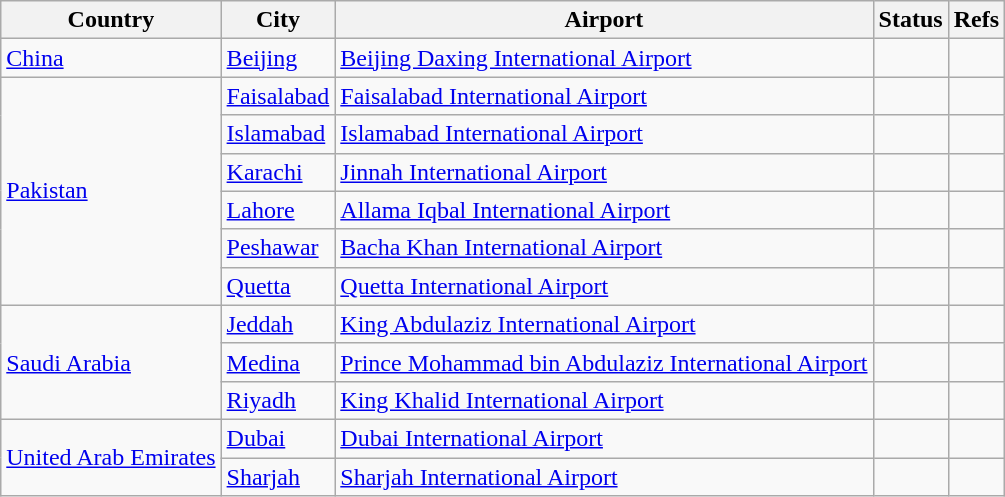<table class="wikitable sortable">
<tr>
<th>Country</th>
<th>City</th>
<th>Airport</th>
<th>Status</th>
<th class="unsortable">Refs</th>
</tr>
<tr>
<td><a href='#'>China</a></td>
<td><a href='#'>Beijing</a></td>
<td><a href='#'>Beijing Daxing International Airport</a></td>
<td></td>
<td align=center></td>
</tr>
<tr>
<td rowspan="6"><a href='#'>Pakistan</a></td>
<td><a href='#'>Faisalabad</a></td>
<td><a href='#'>Faisalabad International Airport</a></td>
<td></td>
<td align=center></td>
</tr>
<tr>
<td><a href='#'>Islamabad</a></td>
<td><a href='#'>Islamabad International Airport</a></td>
<td></td>
<td align=center></td>
</tr>
<tr>
<td><a href='#'>Karachi</a></td>
<td><a href='#'>Jinnah International Airport</a></td>
<td></td>
<td align=center></td>
</tr>
<tr>
<td><a href='#'>Lahore</a></td>
<td><a href='#'>Allama Iqbal International Airport</a></td>
<td></td>
<td align=center></td>
</tr>
<tr>
<td><a href='#'>Peshawar</a></td>
<td><a href='#'>Bacha Khan International Airport</a></td>
<td align=center></td>
<td align=center></td>
</tr>
<tr>
<td><a href='#'>Quetta</a></td>
<td><a href='#'>Quetta International Airport</a></td>
<td></td>
<td align=center></td>
</tr>
<tr>
<td rowspan="3"><a href='#'>Saudi Arabia</a></td>
<td><a href='#'>Jeddah</a></td>
<td><a href='#'>King Abdulaziz International Airport</a></td>
<td align=center></td>
<td align=center></td>
</tr>
<tr>
<td><a href='#'>Medina</a></td>
<td><a href='#'>Prince Mohammad bin Abdulaziz International Airport</a></td>
<td align=center></td>
<td align=center></td>
</tr>
<tr>
<td><a href='#'>Riyadh</a></td>
<td><a href='#'>King Khalid International Airport</a></td>
<td align=center></td>
<td align=center></td>
</tr>
<tr>
<td rowspan="2"><a href='#'>United Arab Emirates</a></td>
<td><a href='#'>Dubai</a></td>
<td><a href='#'>Dubai International Airport</a></td>
<td align=center></td>
<td align=center></td>
</tr>
<tr>
<td><a href='#'>Sharjah</a></td>
<td><a href='#'>Sharjah International Airport</a></td>
<td align=center></td>
<td align=center></td>
</tr>
</table>
